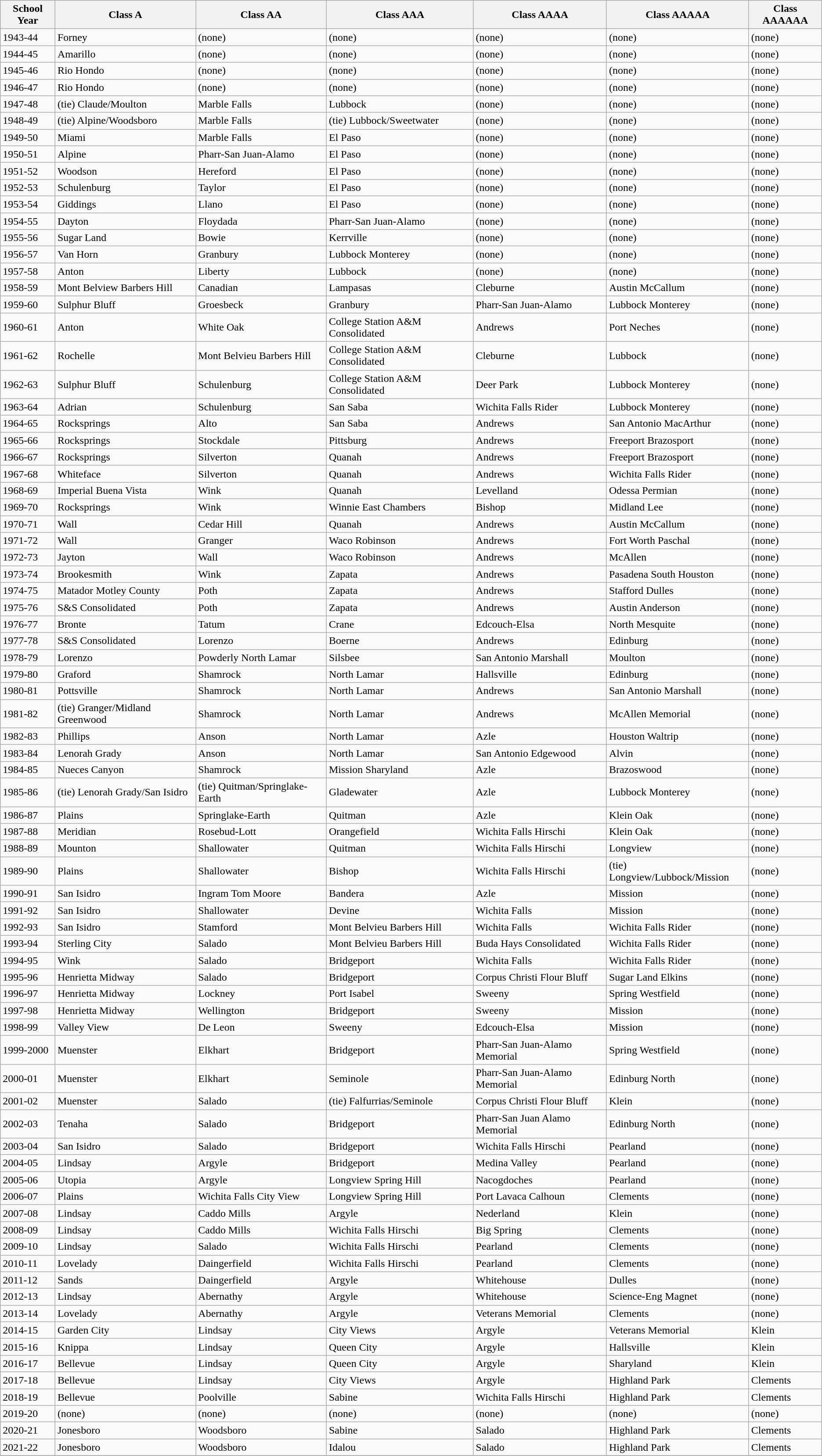<table class="wikitable sortable">
<tr>
<th>School Year</th>
<th>Class A</th>
<th>Class AA</th>
<th>Class AAA</th>
<th>Class AAAA</th>
<th>Class AAAAA</th>
<th>Class AAAAAA </th>
</tr>
<tr>
<td>1943-44</td>
<td>Forney</td>
<td>(none)</td>
<td>(none)</td>
<td>(none)</td>
<td>(none)</td>
<td>(none)</td>
</tr>
<tr>
<td>1944-45</td>
<td>Amarillo</td>
<td>(none)</td>
<td>(none)</td>
<td>(none)</td>
<td>(none)</td>
<td>(none)</td>
</tr>
<tr>
<td>1945-46</td>
<td>Rio Hondo</td>
<td>(none)</td>
<td>(none)</td>
<td>(none)</td>
<td>(none)</td>
<td>(none)</td>
</tr>
<tr>
<td>1946-47</td>
<td>Rio Hondo</td>
<td>(none)</td>
<td>(none)</td>
<td>(none)</td>
<td>(none)</td>
<td>(none)</td>
</tr>
<tr>
<td>1947-48</td>
<td>(tie) Claude/Moulton</td>
<td>Marble Falls</td>
<td>Lubbock</td>
<td>(none)</td>
<td>(none)</td>
<td>(none)</td>
</tr>
<tr>
<td>1948-49</td>
<td>(tie) Alpine/Woodsboro</td>
<td>Marble Falls</td>
<td>(tie) Lubbock/Sweetwater</td>
<td>(none)</td>
<td>(none)</td>
<td>(none)</td>
</tr>
<tr>
<td>1949-50</td>
<td>Miami</td>
<td>Marble Falls</td>
<td>El Paso</td>
<td>(none)</td>
<td>(none)</td>
<td>(none)</td>
</tr>
<tr>
<td>1950-51</td>
<td>Alpine</td>
<td>Pharr-San Juan-Alamo</td>
<td>El Paso</td>
<td>(none)</td>
<td>(none)</td>
<td>(none)</td>
</tr>
<tr>
<td>1951-52</td>
<td>Woodson</td>
<td>Hereford</td>
<td>El Paso</td>
<td>(none)</td>
<td>(none)</td>
<td>(none)</td>
</tr>
<tr>
<td>1952-53</td>
<td>Schulenburg</td>
<td>Taylor</td>
<td>El Paso</td>
<td>(none)</td>
<td>(none)</td>
<td>(none)</td>
</tr>
<tr>
<td>1953-54</td>
<td>Giddings</td>
<td>Llano</td>
<td>El Paso</td>
<td>(none)</td>
<td>(none)</td>
<td>(none)</td>
</tr>
<tr>
<td>1954-55</td>
<td>Dayton</td>
<td>Floydada</td>
<td>Pharr-San Juan-Alamo</td>
<td>(none)</td>
<td>(none)</td>
<td>(none)</td>
</tr>
<tr>
<td>1955-56</td>
<td>Sugar Land</td>
<td>Bowie</td>
<td>Kerrville</td>
<td>(none)</td>
<td>(none)</td>
<td>(none)</td>
</tr>
<tr>
<td>1956-57</td>
<td>Van Horn</td>
<td>Granbury</td>
<td>Lubbock Monterey</td>
<td>(none)</td>
<td>(none)</td>
<td>(none)</td>
</tr>
<tr>
<td>1957-58</td>
<td>Anton</td>
<td>Liberty</td>
<td>Lubbock</td>
<td>(none)</td>
<td>(none)</td>
<td>(none)</td>
</tr>
<tr>
<td>1958-59</td>
<td>Mont Belview Barbers Hill</td>
<td>Canadian</td>
<td>Lampasas</td>
<td>Cleburne</td>
<td>Austin McCallum</td>
<td>(none)</td>
</tr>
<tr>
<td>1959-60</td>
<td>Sulphur Bluff</td>
<td>Groesbeck</td>
<td>Granbury</td>
<td>Pharr-San Juan-Alamo</td>
<td>Lubbock Monterey</td>
<td>(none)</td>
</tr>
<tr>
<td>1960-61</td>
<td>Anton</td>
<td>White Oak</td>
<td>College Station A&M Consolidated</td>
<td>Andrews</td>
<td>Port Neches</td>
<td>(none)</td>
</tr>
<tr>
<td>1961-62</td>
<td>Rochelle</td>
<td>Mont Belvieu Barbers Hill</td>
<td>College Station A&M Consolidated</td>
<td>Cleburne</td>
<td>Lubbock</td>
<td>(none)</td>
</tr>
<tr>
<td>1962-63</td>
<td>Sulphur Bluff</td>
<td>Schulenburg</td>
<td>College Station A&M Consolidated</td>
<td>Deer Park</td>
<td>Lubbock Monterey</td>
<td>(none)</td>
</tr>
<tr>
<td>1963-64</td>
<td>Adrian</td>
<td>Schulenburg</td>
<td>San Saba</td>
<td>Wichita Falls Rider</td>
<td>Lubbock Monterey</td>
<td>(none)</td>
</tr>
<tr>
<td>1964-65</td>
<td>Rocksprings</td>
<td>Alto</td>
<td>San Saba</td>
<td>Andrews</td>
<td>San Antonio MacArthur</td>
<td>(none)</td>
</tr>
<tr>
<td>1965-66</td>
<td>Rocksprings</td>
<td>Stockdale</td>
<td>Pittsburg</td>
<td>Andrews</td>
<td>Freeport Brazosport</td>
<td>(none)</td>
</tr>
<tr>
<td>1966-67</td>
<td>Rocksprings</td>
<td>Silverton</td>
<td>Quanah</td>
<td>Andrews</td>
<td>Freeport Brazosport</td>
<td>(none)</td>
</tr>
<tr>
<td>1967-68</td>
<td>Whiteface</td>
<td>Silverton</td>
<td>Quanah</td>
<td>Andrews</td>
<td>Wichita Falls Rider</td>
<td>(none)</td>
</tr>
<tr>
<td>1968-69</td>
<td>Imperial Buena Vista</td>
<td>Wink</td>
<td>Quanah</td>
<td>Levelland</td>
<td>Odessa Permian</td>
<td>(none)</td>
</tr>
<tr>
<td>1969-70</td>
<td>Rocksprings</td>
<td>Wink</td>
<td>Winnie East Chambers</td>
<td>Bishop</td>
<td>Midland Lee</td>
<td>(none)</td>
</tr>
<tr>
<td>1970-71</td>
<td>Wall</td>
<td>Cedar Hill</td>
<td>Quanah</td>
<td>Andrews</td>
<td>Austin McCallum</td>
<td>(none)</td>
</tr>
<tr>
<td>1971-72</td>
<td>Wall</td>
<td>Granger</td>
<td>Waco Robinson</td>
<td>Andrews</td>
<td>Fort Worth Paschal</td>
<td>(none)</td>
</tr>
<tr>
<td>1972-73</td>
<td>Jayton</td>
<td>Wall</td>
<td>Waco Robinson</td>
<td>Andrews</td>
<td>McAllen</td>
<td>(none)</td>
</tr>
<tr>
<td>1973-74</td>
<td>Brookesmith</td>
<td>Wink</td>
<td>Zapata</td>
<td>Andrews</td>
<td>Pasadena South Houston</td>
<td>(none)</td>
</tr>
<tr>
<td>1974-75</td>
<td>Matador Motley County</td>
<td>Poth</td>
<td>Zapata</td>
<td>Andrews</td>
<td>Stafford Dulles</td>
<td>(none)</td>
</tr>
<tr>
<td>1975-76</td>
<td>S&S Consolidated</td>
<td>Poth</td>
<td>Zapata</td>
<td>Andrews</td>
<td>Austin Anderson</td>
<td>(none)</td>
</tr>
<tr>
<td>1976-77</td>
<td>Bronte</td>
<td>Tatum</td>
<td>Crane</td>
<td>Edcouch-Elsa</td>
<td>North Mesquite</td>
<td>(none)</td>
</tr>
<tr>
<td>1977-78</td>
<td>S&S Consolidated</td>
<td>Lorenzo</td>
<td>Boerne</td>
<td>Andrews</td>
<td>Edinburg</td>
<td>(none)</td>
</tr>
<tr>
<td>1978-79</td>
<td>Lorenzo</td>
<td>Powderly North Lamar</td>
<td>Silsbee</td>
<td>San Antonio Marshall</td>
<td>Moulton</td>
<td>(none)</td>
</tr>
<tr>
<td>1979-80</td>
<td>Graford</td>
<td>Shamrock</td>
<td>North Lamar</td>
<td>Hallsville</td>
<td>Edinburg</td>
<td>(none)</td>
</tr>
<tr>
<td>1980-81</td>
<td>Pottsville</td>
<td>Shamrock</td>
<td>North Lamar</td>
<td>Andrews</td>
<td>San Antonio Marshall</td>
<td>(none)</td>
</tr>
<tr>
<td>1981-82</td>
<td>(tie) Granger/Midland Greenwood</td>
<td>Shamrock</td>
<td>North Lamar</td>
<td>Andrews</td>
<td>McAllen Memorial</td>
<td>(none)</td>
</tr>
<tr>
<td>1982-83</td>
<td>Phillips</td>
<td>Anson</td>
<td>North Lamar</td>
<td>Azle</td>
<td>Houston Waltrip</td>
<td>(none)</td>
</tr>
<tr>
<td>1983-84</td>
<td>Lenorah Grady</td>
<td>Anson</td>
<td>North Lamar</td>
<td>San Antonio Edgewood</td>
<td>Alvin</td>
<td>(none)</td>
</tr>
<tr>
<td>1984-85</td>
<td>Nueces Canyon</td>
<td>Shamrock</td>
<td>Mission Sharyland</td>
<td>Azle</td>
<td>Brazoswood</td>
<td>(none)</td>
</tr>
<tr>
<td>1985-86</td>
<td>(tie) Lenorah Grady/San Isidro</td>
<td>(tie) Quitman/Springlake-Earth</td>
<td>Gladewater</td>
<td>Azle</td>
<td>Lubbock Monterey</td>
<td>(none)</td>
</tr>
<tr>
<td>1986-87</td>
<td>Plains</td>
<td>Springlake-Earth</td>
<td>Quitman</td>
<td>Azle</td>
<td>Klein Oak</td>
<td>(none)</td>
</tr>
<tr>
<td>1987-88</td>
<td>Meridian</td>
<td>Rosebud-Lott</td>
<td>Orangefield</td>
<td>Wichita Falls Hirschi</td>
<td>Klein Oak</td>
<td>(none)</td>
</tr>
<tr>
<td>1988-89</td>
<td>Mounton</td>
<td>Shallowater</td>
<td>Quitman</td>
<td>Wichita Falls Hirschi</td>
<td>Longview</td>
<td>(none)</td>
</tr>
<tr>
<td>1989-90</td>
<td>Plains</td>
<td>Shallowater</td>
<td>Bishop</td>
<td>Wichita Falls Hirschi</td>
<td>(tie) Longview/Lubbock/Mission</td>
<td>(none)</td>
</tr>
<tr>
<td>1990-91</td>
<td>San Isidro</td>
<td>Ingram Tom Moore</td>
<td>Bandera</td>
<td>Azle</td>
<td>Mission</td>
<td>(none)</td>
</tr>
<tr>
<td>1991-92</td>
<td>San Isidro</td>
<td>Shallowater</td>
<td>Devine</td>
<td>Wichita Falls</td>
<td>Mission</td>
<td>(none)</td>
</tr>
<tr>
<td>1992-93</td>
<td>San Isidro</td>
<td>Stamford</td>
<td>Mont Belvieu Barbers Hill</td>
<td>Wichita Falls</td>
<td>Wichita Falls Rider</td>
<td>(none)</td>
</tr>
<tr>
<td>1993-94</td>
<td>Sterling City</td>
<td>Salado</td>
<td>Mont Belvieu Barbers Hill</td>
<td>Buda Hays Consolidated</td>
<td>Wichita Falls Rider</td>
<td>(none)</td>
</tr>
<tr>
<td>1994-95</td>
<td>Wink</td>
<td>Salado</td>
<td>Bridgeport</td>
<td>Wichita Falls</td>
<td>Wichita Falls Rider</td>
<td>(none)</td>
</tr>
<tr>
<td>1995-96</td>
<td>Henrietta Midway</td>
<td>Salado</td>
<td>Bridgeport</td>
<td>Corpus Christi Flour Bluff</td>
<td>Sugar Land Elkins</td>
<td>(none)</td>
</tr>
<tr>
<td>1996-97</td>
<td>Henrietta Midway</td>
<td>Lockney</td>
<td>Port Isabel</td>
<td>Sweeny</td>
<td>Spring Westfield</td>
<td>(none)</td>
</tr>
<tr>
<td>1997-98</td>
<td>Henrietta Midway</td>
<td>Wellington</td>
<td>Bridgeport</td>
<td>Sweeny</td>
<td>Mission</td>
<td>(none)</td>
</tr>
<tr>
<td>1998-99</td>
<td>Valley View</td>
<td>De Leon</td>
<td>Sweeny</td>
<td>Edcouch-Elsa</td>
<td>Mission</td>
<td>(none)</td>
</tr>
<tr>
<td>1999-2000</td>
<td>Muenster</td>
<td>Elkhart</td>
<td>Bridgeport</td>
<td>Pharr-San Juan-Alamo Memorial</td>
<td>Spring Westfield</td>
<td>(none)</td>
</tr>
<tr>
<td>2000-01</td>
<td>Muenster</td>
<td>Elkhart</td>
<td>Seminole</td>
<td>Pharr-San Juan-Alamo Memorial</td>
<td>Edinburg North</td>
<td>(none)</td>
</tr>
<tr>
<td>2001-02</td>
<td>Muenster</td>
<td>Salado</td>
<td>(tie) Falfurrias/Seminole</td>
<td>Corpus Christi Flour Bluff</td>
<td>Klein</td>
<td>(none)</td>
</tr>
<tr>
<td>2002-03</td>
<td>Tenaha</td>
<td>Salado</td>
<td>Bridgeport</td>
<td>Pharr-San Juan Alamo Memorial</td>
<td>Edinburg North</td>
<td>(none)</td>
</tr>
<tr>
<td>2003-04</td>
<td>San Isidro</td>
<td>Salado</td>
<td>Bridgeport</td>
<td>Wichita Falls Hirschi</td>
<td>Pearland</td>
<td>(none)</td>
</tr>
<tr>
<td>2004-05</td>
<td>Lindsay</td>
<td>Argyle</td>
<td>Bridgeport</td>
<td>Medina Valley</td>
<td>Pearland</td>
<td>(none)</td>
</tr>
<tr>
<td>2005-06</td>
<td>Utopia</td>
<td>Argyle</td>
<td>Longview Spring Hill</td>
<td>Nacogdoches</td>
<td>Pearland</td>
<td>(none)</td>
</tr>
<tr>
<td>2006-07</td>
<td>Plains</td>
<td>Wichita Falls City View</td>
<td>Longview Spring Hill</td>
<td>Port Lavaca Calhoun</td>
<td>Clements</td>
<td>(none)</td>
</tr>
<tr>
<td>2007-08</td>
<td>Lindsay</td>
<td>Caddo Mills</td>
<td>Argyle</td>
<td>Nederland</td>
<td>Klein</td>
<td>(none)</td>
</tr>
<tr>
<td>2008-09</td>
<td>Lindsay</td>
<td>Caddo Mills</td>
<td>Wichita Falls Hirschi</td>
<td>Big Spring</td>
<td>Clements</td>
<td>(none)</td>
</tr>
<tr>
<td>2009-10</td>
<td>Lindsay</td>
<td>Salado</td>
<td>Wichita Falls Hirschi</td>
<td>Pearland</td>
<td>Clements</td>
<td>(none)</td>
</tr>
<tr>
<td>2010-11</td>
<td>Lovelady</td>
<td>Daingerfield</td>
<td>Wichita Falls Hirschi</td>
<td>Pearland</td>
<td>Clements</td>
<td>(none)</td>
</tr>
<tr>
<td>2011-12</td>
<td>Sands</td>
<td>Daingerfield</td>
<td>Argyle</td>
<td>Whitehouse</td>
<td>Dulles</td>
<td>(none)</td>
</tr>
<tr>
<td>2012-13</td>
<td>Lindsay</td>
<td>Abernathy</td>
<td>Argyle</td>
<td>Whitehouse</td>
<td>Science-Eng Magnet</td>
<td>(none)</td>
</tr>
<tr>
<td>2013-14</td>
<td>Lovelady</td>
<td>Abernathy</td>
<td>Argyle</td>
<td>Veterans Memorial</td>
<td>Clements</td>
<td>(none)</td>
</tr>
<tr>
<td>2014-15</td>
<td>Garden City</td>
<td>Lindsay</td>
<td>City Views</td>
<td>Argyle</td>
<td>Veterans Memorial</td>
<td>Klein</td>
</tr>
<tr>
<td>2015-16</td>
<td>Knippa</td>
<td>Lindsay</td>
<td>Queen City</td>
<td>Argyle</td>
<td>Hallsville</td>
<td>Klein</td>
</tr>
<tr>
<td>2016-17</td>
<td>Bellevue</td>
<td>Lindsay</td>
<td>Queen City</td>
<td>Argyle</td>
<td>Sharyland</td>
<td>Klein</td>
</tr>
<tr>
<td>2017-18</td>
<td>Bellevue</td>
<td>Lindsay</td>
<td>City Views</td>
<td>Argyle</td>
<td>Highland Park</td>
<td>Clements</td>
</tr>
<tr>
<td>2018-19</td>
<td>Bellevue</td>
<td>Poolville</td>
<td>Sabine</td>
<td>Wichita Falls Hirschi</td>
<td>Highland Park</td>
<td>Clements</td>
</tr>
<tr>
<td>2019-20</td>
<td>(none)</td>
<td>(none)</td>
<td>(none)</td>
<td>(none)</td>
<td>(none)</td>
<td>(none)</td>
</tr>
<tr>
<td>2020-21</td>
<td>Jonesboro</td>
<td>Woodsboro</td>
<td>Sabine</td>
<td>Salado</td>
<td>Highland Park</td>
<td>Clements</td>
</tr>
<tr>
<td>2021-22</td>
<td>Jonesboro</td>
<td>Woodsboro</td>
<td>Idalou</td>
<td>Salado</td>
<td>Highland Park</td>
<td>Clements</td>
</tr>
<tr>
</tr>
</table>
